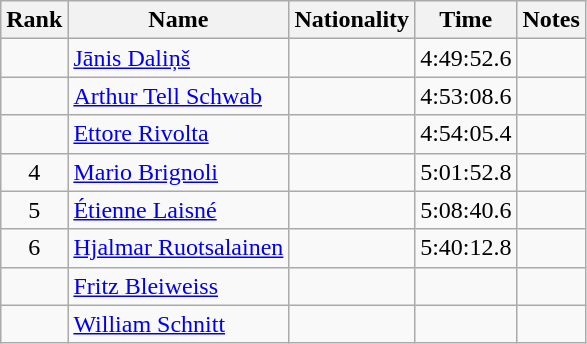<table class="wikitable sortable" style="text-align:center">
<tr>
<th>Rank</th>
<th>Name</th>
<th>Nationality</th>
<th>Time</th>
<th>Notes</th>
</tr>
<tr>
<td></td>
<td align=left><a href='#'>Jānis Daliņš</a></td>
<td align=left></td>
<td>4:49:52.6</td>
<td></td>
</tr>
<tr>
<td></td>
<td align=left><a href='#'>Arthur Tell Schwab</a></td>
<td align=left></td>
<td>4:53:08.6</td>
<td></td>
</tr>
<tr>
<td></td>
<td align=left><a href='#'>Ettore Rivolta</a></td>
<td align=left></td>
<td>4:54:05.4</td>
<td></td>
</tr>
<tr>
<td>4</td>
<td align=left><a href='#'>Mario Brignoli</a></td>
<td align=left></td>
<td>5:01:52.8</td>
<td></td>
</tr>
<tr>
<td>5</td>
<td align=left><a href='#'>Étienne Laisné</a></td>
<td align=left></td>
<td>5:08:40.6</td>
<td></td>
</tr>
<tr>
<td>6</td>
<td align=left><a href='#'>Hjalmar Ruotsalainen</a></td>
<td align=left></td>
<td>5:40:12.8</td>
<td></td>
</tr>
<tr>
<td></td>
<td align=left><a href='#'>Fritz Bleiweiss</a></td>
<td align=left></td>
<td></td>
<td></td>
</tr>
<tr>
<td></td>
<td align=left><a href='#'>William Schnitt</a></td>
<td align=left></td>
<td></td>
<td></td>
</tr>
</table>
